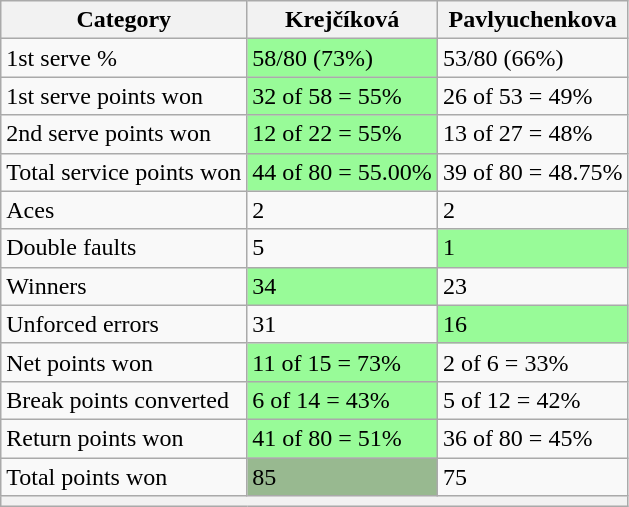<table class="wikitable">
<tr>
<th>Category</th>
<th> Krejčíková</th>
<th> Pavlyuchenkova</th>
</tr>
<tr>
<td>1st serve %</td>
<td bgcolor=98FB98>58/80 (73%)</td>
<td>53/80 (66%)</td>
</tr>
<tr>
<td>1st serve points won</td>
<td bgcolor=98FB98>32 of 58 = 55%</td>
<td>26 of 53 = 49%</td>
</tr>
<tr>
<td>2nd serve points won</td>
<td bgcolor=98FB98>12 of 22 = 55%</td>
<td>13 of 27 = 48%</td>
</tr>
<tr>
<td>Total service points won</td>
<td bgcolor=98FB98>44 of 80 = 55.00%</td>
<td>39 of 80 = 48.75%</td>
</tr>
<tr>
<td>Aces</td>
<td>2</td>
<td>2</td>
</tr>
<tr>
<td>Double faults</td>
<td>5</td>
<td bgcolor=98FB98>1</td>
</tr>
<tr>
<td>Winners</td>
<td bgcolor=98FB98>34</td>
<td>23</td>
</tr>
<tr>
<td>Unforced errors</td>
<td>31</td>
<td bgcolor=98FB98>16</td>
</tr>
<tr>
<td>Net points won</td>
<td bgcolor=98FB98>11 of 15 = 73%</td>
<td>2 of 6 = 33%</td>
</tr>
<tr>
<td>Break points converted</td>
<td bgcolor=98FB98>6 of 14 = 43%</td>
<td>5 of 12 = 42%</td>
</tr>
<tr>
<td>Return points won</td>
<td bgcolor=98FB98>41 of 80 = 51%</td>
<td>36 of 80 = 45%</td>
</tr>
<tr>
<td>Total points won</td>
<td bgcolor=98FB989>85</td>
<td>75</td>
</tr>
<tr>
<th colspan=3></th>
</tr>
</table>
